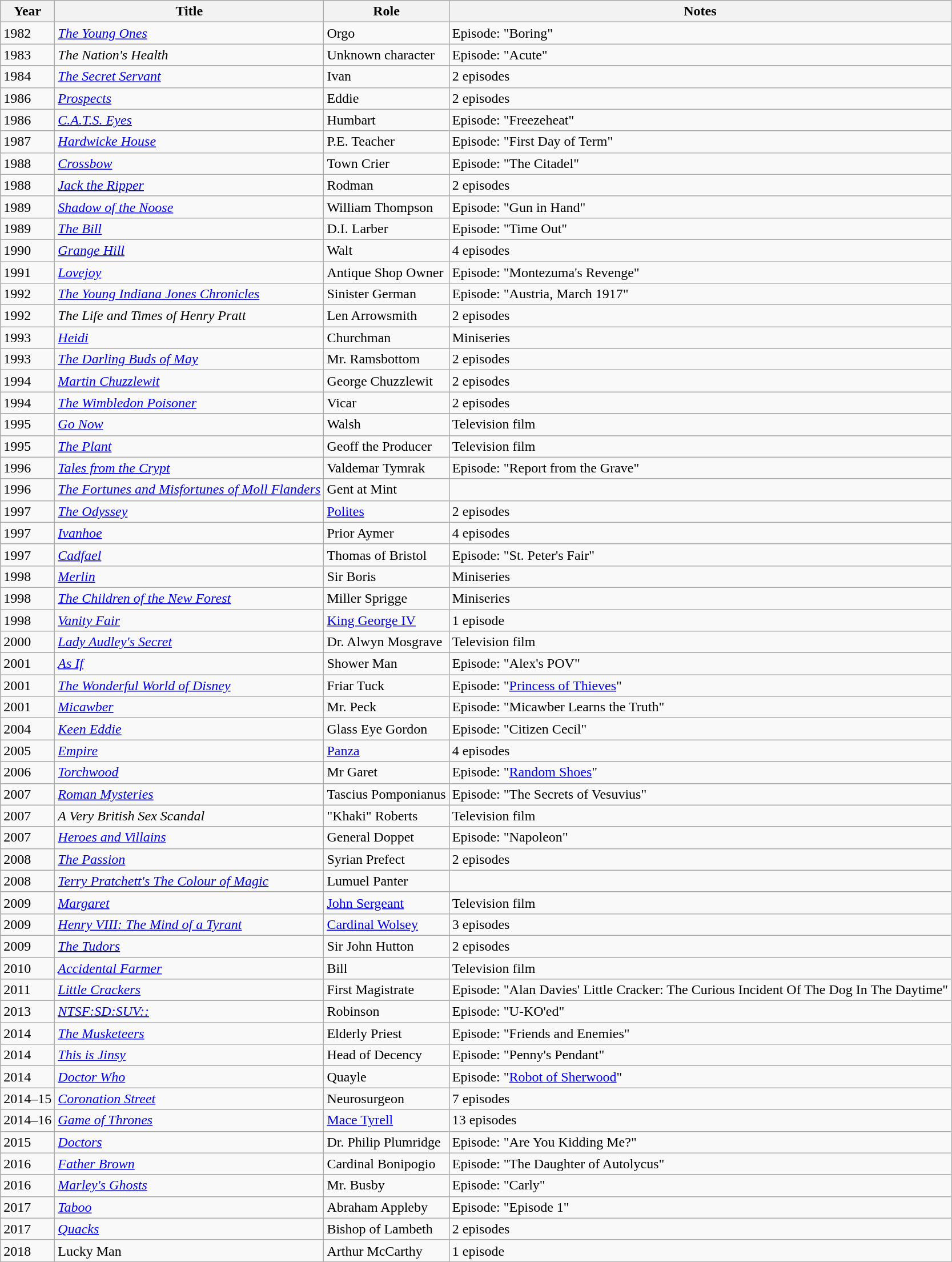<table class="wikitable sortable">
<tr>
<th>Year</th>
<th>Title</th>
<th>Role</th>
<th>Notes</th>
</tr>
<tr>
<td>1982</td>
<td><em><a href='#'>The Young Ones</a></em></td>
<td>Orgo</td>
<td>Episode: "Boring"</td>
</tr>
<tr>
<td>1983</td>
<td><em>The Nation's Health</em></td>
<td>Unknown character</td>
<td>Episode: "Acute"</td>
</tr>
<tr>
<td>1984</td>
<td><em><a href='#'>The Secret Servant</a></em></td>
<td>Ivan</td>
<td>2 episodes</td>
</tr>
<tr>
<td>1986</td>
<td><em><a href='#'>Prospects</a></em></td>
<td>Eddie</td>
<td>2 episodes</td>
</tr>
<tr>
<td>1986</td>
<td><em><a href='#'>C.A.T.S. Eyes</a></em></td>
<td>Humbart</td>
<td>Episode: "Freezeheat"</td>
</tr>
<tr>
<td>1987</td>
<td><em><a href='#'>Hardwicke House</a></em></td>
<td>P.E. Teacher</td>
<td>Episode: "First Day of Term"</td>
</tr>
<tr>
<td>1988</td>
<td><em><a href='#'>Crossbow</a></em></td>
<td>Town Crier</td>
<td>Episode: "The Citadel"</td>
</tr>
<tr>
<td>1988</td>
<td><em><a href='#'>Jack the Ripper</a></em></td>
<td>Rodman</td>
<td>2 episodes</td>
</tr>
<tr>
<td>1989</td>
<td><em><a href='#'>Shadow of the Noose</a></em></td>
<td>William Thompson</td>
<td>Episode: "Gun in Hand"</td>
</tr>
<tr>
<td>1989</td>
<td><em><a href='#'>The Bill</a></em></td>
<td>D.I. Larber</td>
<td>Episode: "Time Out"</td>
</tr>
<tr>
<td>1990</td>
<td><em><a href='#'>Grange Hill</a></em></td>
<td>Walt</td>
<td>4 episodes</td>
</tr>
<tr>
<td>1991</td>
<td><em><a href='#'>Lovejoy</a></em></td>
<td>Antique Shop Owner</td>
<td>Episode: "Montezuma's Revenge"</td>
</tr>
<tr>
<td>1992</td>
<td><em><a href='#'>The Young Indiana Jones Chronicles</a></em></td>
<td>Sinister German</td>
<td>Episode: "Austria, March 1917"</td>
</tr>
<tr>
<td>1992</td>
<td><em>The Life and Times of Henry Pratt</em></td>
<td>Len Arrowsmith</td>
<td>2 episodes</td>
</tr>
<tr>
<td>1993</td>
<td><em><a href='#'>Heidi</a></em></td>
<td>Churchman</td>
<td>Miniseries</td>
</tr>
<tr>
<td>1993</td>
<td><em><a href='#'>The Darling Buds of May</a></em></td>
<td>Mr. Ramsbottom</td>
<td>2 episodes</td>
</tr>
<tr>
<td>1994</td>
<td><em><a href='#'>Martin Chuzzlewit</a></em></td>
<td>George Chuzzlewit</td>
<td>2 episodes</td>
</tr>
<tr>
<td>1994</td>
<td><em><a href='#'>The Wimbledon Poisoner</a></em></td>
<td>Vicar</td>
<td>2 episodes</td>
</tr>
<tr>
<td>1995</td>
<td><em><a href='#'>Go Now</a></em></td>
<td>Walsh</td>
<td>Television film</td>
</tr>
<tr>
<td>1995</td>
<td><em><a href='#'>The Plant</a></em></td>
<td>Geoff the Producer</td>
<td>Television film</td>
</tr>
<tr>
<td>1996</td>
<td><em><a href='#'>Tales from the Crypt</a></em></td>
<td>Valdemar Tymrak</td>
<td>Episode: "Report from the Grave"</td>
</tr>
<tr>
<td>1996</td>
<td><em><a href='#'>The Fortunes and Misfortunes of Moll Flanders</a></em></td>
<td>Gent at Mint</td>
<td></td>
</tr>
<tr>
<td>1997</td>
<td><em><a href='#'>The Odyssey</a></em></td>
<td><a href='#'>Polites</a></td>
<td>2 episodes</td>
</tr>
<tr>
<td>1997</td>
<td><em><a href='#'>Ivanhoe</a></em></td>
<td>Prior Aymer</td>
<td>4 episodes</td>
</tr>
<tr>
<td>1997</td>
<td><em><a href='#'>Cadfael</a></em></td>
<td>Thomas of Bristol</td>
<td>Episode: "St. Peter's Fair"</td>
</tr>
<tr>
<td>1998</td>
<td><em><a href='#'>Merlin</a></em></td>
<td>Sir Boris</td>
<td>Miniseries</td>
</tr>
<tr>
<td>1998</td>
<td><em><a href='#'>The Children of the New Forest</a></em></td>
<td>Miller Sprigge</td>
<td>Miniseries</td>
</tr>
<tr>
<td>1998</td>
<td><em><a href='#'>Vanity Fair</a></em></td>
<td><a href='#'>King George IV</a></td>
<td>1 episode</td>
</tr>
<tr>
<td>2000</td>
<td><em><a href='#'>Lady Audley's Secret</a></em></td>
<td>Dr. Alwyn Mosgrave</td>
<td>Television film</td>
</tr>
<tr>
<td>2001</td>
<td><em><a href='#'>As If</a></em></td>
<td>Shower Man</td>
<td>Episode: "Alex's POV"</td>
</tr>
<tr>
<td>2001</td>
<td><em><a href='#'>The Wonderful World of Disney</a></em></td>
<td>Friar Tuck</td>
<td>Episode: "<a href='#'>Princess of Thieves</a>"</td>
</tr>
<tr>
<td>2001</td>
<td><em><a href='#'>Micawber</a></em></td>
<td>Mr. Peck</td>
<td>Episode: "Micawber Learns the Truth"</td>
</tr>
<tr>
<td>2004</td>
<td><em><a href='#'>Keen Eddie</a></em></td>
<td>Glass Eye Gordon</td>
<td>Episode: "Citizen Cecil"</td>
</tr>
<tr>
<td>2005</td>
<td><em><a href='#'>Empire</a></em></td>
<td><a href='#'>Panza</a></td>
<td>4 episodes</td>
</tr>
<tr>
<td>2006</td>
<td><em><a href='#'>Torchwood</a></em></td>
<td>Mr Garet</td>
<td>Episode: "<a href='#'>Random Shoes</a>"</td>
</tr>
<tr>
<td>2007</td>
<td><em><a href='#'>Roman Mysteries</a></em></td>
<td>Tascius Pomponianus</td>
<td>Episode: "The Secrets of Vesuvius"</td>
</tr>
<tr>
<td>2007</td>
<td><em>A Very British Sex Scandal</em></td>
<td>"Khaki" Roberts</td>
<td>Television film</td>
</tr>
<tr>
<td>2007</td>
<td><em><a href='#'>Heroes and Villains</a></em></td>
<td>General Doppet</td>
<td>Episode: "Napoleon"</td>
</tr>
<tr>
<td>2008</td>
<td><em><a href='#'>The Passion</a></em></td>
<td>Syrian Prefect</td>
<td>2 episodes</td>
</tr>
<tr>
<td>2008</td>
<td><em><a href='#'>Terry Pratchett's The Colour of Magic</a></em></td>
<td>Lumuel Panter</td>
<td></td>
</tr>
<tr>
<td>2009</td>
<td><em><a href='#'>Margaret</a></em></td>
<td><a href='#'>John Sergeant</a></td>
<td>Television film</td>
</tr>
<tr>
<td>2009</td>
<td><em><a href='#'>Henry VIII: The Mind of a Tyrant</a></em></td>
<td><a href='#'>Cardinal Wolsey</a></td>
<td>3 episodes</td>
</tr>
<tr>
<td>2009</td>
<td><em><a href='#'>The Tudors</a></em></td>
<td>Sir John Hutton</td>
<td>2 episodes</td>
</tr>
<tr>
<td>2010</td>
<td><em><a href='#'>Accidental Farmer</a></em></td>
<td>Bill</td>
<td>Television film</td>
</tr>
<tr>
<td>2011</td>
<td><em><a href='#'>Little Crackers</a></em></td>
<td>First Magistrate</td>
<td>Episode: "Alan Davies' Little Cracker: The Curious Incident Of The Dog In The Daytime"</td>
</tr>
<tr>
<td>2013</td>
<td><em><a href='#'>NTSF:SD:SUV::</a></em></td>
<td>Robinson</td>
<td>Episode: "U-KO'ed"</td>
</tr>
<tr>
<td>2014</td>
<td><em><a href='#'>The Musketeers</a></em></td>
<td>Elderly Priest</td>
<td>Episode: "Friends and Enemies"</td>
</tr>
<tr>
<td>2014</td>
<td><em><a href='#'>This is Jinsy</a></em></td>
<td>Head of Decency</td>
<td>Episode: "Penny's Pendant"</td>
</tr>
<tr>
<td>2014</td>
<td><em><a href='#'>Doctor Who</a></em></td>
<td>Quayle</td>
<td>Episode: "<a href='#'>Robot of Sherwood</a>"</td>
</tr>
<tr>
<td>2014–15</td>
<td><em><a href='#'>Coronation Street</a></em></td>
<td>Neurosurgeon</td>
<td>7 episodes</td>
</tr>
<tr>
<td>2014–16</td>
<td><em><a href='#'>Game of Thrones</a></em></td>
<td><a href='#'>Mace Tyrell</a></td>
<td>13 episodes</td>
</tr>
<tr>
<td>2015</td>
<td><em><a href='#'>Doctors</a></em></td>
<td>Dr. Philip Plumridge</td>
<td>Episode: "Are You Kidding Me?"</td>
</tr>
<tr>
<td>2016</td>
<td><em><a href='#'>Father Brown</a></em></td>
<td>Cardinal Bonipogio</td>
<td>Episode: "The Daughter of Autolycus"</td>
</tr>
<tr>
<td>2016</td>
<td><em><a href='#'>Marley's Ghosts</a></em></td>
<td>Mr. Busby</td>
<td>Episode: "Carly"</td>
</tr>
<tr>
<td>2017</td>
<td><em><a href='#'>Taboo</a></em></td>
<td>Abraham Appleby</td>
<td>Episode: "Episode 1"</td>
</tr>
<tr>
<td>2017</td>
<td><em><a href='#'>Quacks</a></em></td>
<td>Bishop of Lambeth</td>
<td>2 episodes</td>
</tr>
<tr>
<td>2018</td>
<td>Lucky Man</td>
<td>Arthur McCarthy</td>
<td>1 episode</td>
</tr>
</table>
